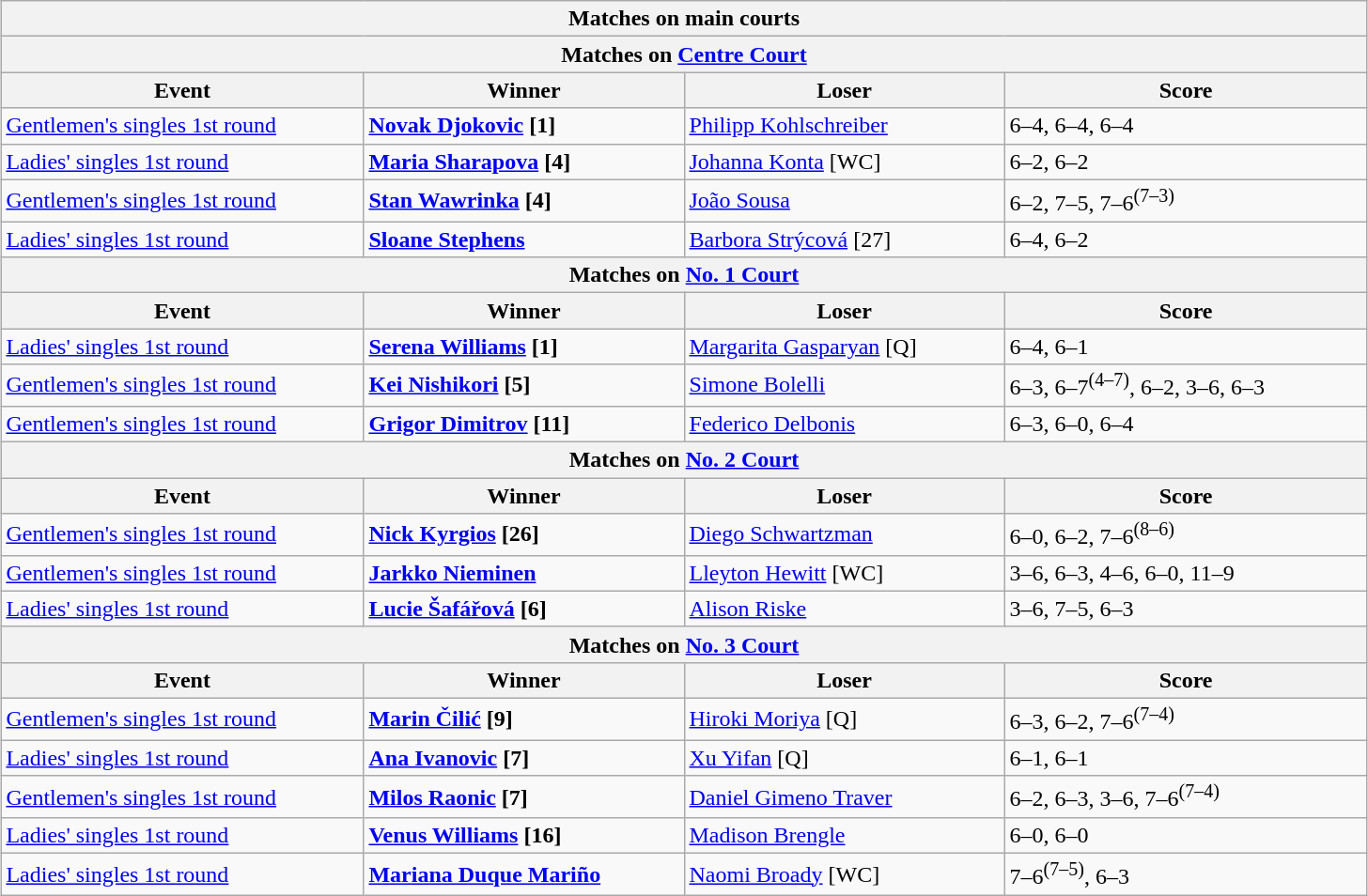<table class="wikitable collapsible uncollapsed" style="margin:auto;">
<tr>
<th colspan="4" style="white-space:nowrap;">Matches on main courts</th>
</tr>
<tr>
<th colspan="4"><strong>Matches on <a href='#'>Centre Court</a></strong></th>
</tr>
<tr>
<th width=250>Event</th>
<th width=220>Winner</th>
<th width=220>Loser</th>
<th width=250>Score</th>
</tr>
<tr>
<td><a href='#'>Gentlemen's singles 1st round</a></td>
<td><strong> <a href='#'>Novak Djokovic</a> [1]</strong></td>
<td> <a href='#'>Philipp Kohlschreiber</a></td>
<td>6–4, 6–4, 6–4</td>
</tr>
<tr>
<td><a href='#'>Ladies' singles 1st round</a></td>
<td><strong> <a href='#'>Maria Sharapova</a> [4]</strong></td>
<td> <a href='#'>Johanna Konta</a> [WC]</td>
<td>6–2, 6–2</td>
</tr>
<tr>
<td><a href='#'>Gentlemen's singles 1st round</a></td>
<td><strong> <a href='#'>Stan Wawrinka</a> [4]</strong></td>
<td> <a href='#'>João Sousa</a></td>
<td>6–2, 7–5, 7–6<sup>(7–3)</sup></td>
</tr>
<tr>
<td><a href='#'>Ladies' singles 1st round</a></td>
<td><strong> <a href='#'>Sloane Stephens</a></strong></td>
<td> <a href='#'>Barbora Strýcová</a> [27]</td>
<td>6–4, 6–2</td>
</tr>
<tr>
<th colspan="4"><strong>Matches on <a href='#'>No. 1 Court</a></strong></th>
</tr>
<tr>
<th width=220>Event</th>
<th width=220>Winner</th>
<th width=220>Loser</th>
<th width=250>Score</th>
</tr>
<tr>
<td><a href='#'>Ladies' singles 1st round</a></td>
<td><strong> <a href='#'>Serena Williams</a> [1]</strong></td>
<td> <a href='#'>Margarita Gasparyan</a> [Q]</td>
<td>6–4, 6–1</td>
</tr>
<tr>
<td><a href='#'>Gentlemen's singles 1st round</a></td>
<td><strong> <a href='#'>Kei Nishikori</a> [5]</strong></td>
<td> <a href='#'>Simone Bolelli</a></td>
<td>6–3, 6–7<sup>(4–7)</sup>, 6–2, 3–6, 6–3</td>
</tr>
<tr>
<td><a href='#'>Gentlemen's singles 1st round</a></td>
<td><strong> <a href='#'>Grigor Dimitrov</a> [11]</strong></td>
<td> <a href='#'>Federico Delbonis</a></td>
<td>6–3, 6–0, 6–4</td>
</tr>
<tr>
<th colspan="4"><strong>Matches on <a href='#'>No. 2 Court</a></strong></th>
</tr>
<tr>
<th width=250>Event</th>
<th width=220>Winner</th>
<th width=220>Loser</th>
<th width=220>Score</th>
</tr>
<tr>
<td><a href='#'>Gentlemen's singles 1st round</a></td>
<td><strong> <a href='#'>Nick Kyrgios</a> [26]</strong></td>
<td> <a href='#'>Diego Schwartzman</a></td>
<td>6–0, 6–2, 7–6<sup>(8–6)</sup></td>
</tr>
<tr>
<td><a href='#'>Gentlemen's singles 1st round</a></td>
<td><strong> <a href='#'>Jarkko Nieminen</a></strong></td>
<td> <a href='#'>Lleyton Hewitt</a> [WC]</td>
<td>3–6, 6–3, 4–6, 6–0, 11–9</td>
</tr>
<tr>
<td><a href='#'>Ladies' singles 1st round</a></td>
<td><strong> <a href='#'>Lucie Šafářová</a> [6]</strong></td>
<td> <a href='#'>Alison Riske</a></td>
<td>3–6, 7–5, 6–3</td>
</tr>
<tr>
<th colspan="4"><strong>Matches on <a href='#'>No. 3 Court</a></strong></th>
</tr>
<tr>
<th width=250>Event</th>
<th width=220>Winner</th>
<th width=220>Loser</th>
<th width=220>Score</th>
</tr>
<tr>
<td><a href='#'>Gentlemen's singles 1st round</a></td>
<td><strong> <a href='#'>Marin Čilić</a> [9]</strong></td>
<td> <a href='#'>Hiroki Moriya</a> [Q]</td>
<td>6–3, 6–2, 7–6<sup>(7–4)</sup></td>
</tr>
<tr>
<td><a href='#'>Ladies' singles 1st round</a></td>
<td><strong> <a href='#'>Ana Ivanovic</a> [7]</strong></td>
<td> <a href='#'>Xu Yifan</a> [Q]</td>
<td>6–1, 6–1</td>
</tr>
<tr>
<td><a href='#'>Gentlemen's singles 1st round</a></td>
<td><strong> <a href='#'>Milos Raonic</a> [7]</strong></td>
<td> <a href='#'>Daniel Gimeno Traver</a></td>
<td>6–2, 6–3, 3–6, 7–6<sup>(7–4)</sup></td>
</tr>
<tr>
<td><a href='#'>Ladies' singles 1st round</a></td>
<td><strong> <a href='#'>Venus Williams</a> [16]</strong></td>
<td> <a href='#'>Madison Brengle</a></td>
<td>6–0, 6–0</td>
</tr>
<tr>
<td><a href='#'>Ladies' singles 1st round</a></td>
<td><strong> <a href='#'>Mariana Duque Mariño</a></strong></td>
<td> <a href='#'>Naomi Broady</a> [WC]</td>
<td>7–6<sup>(7–5)</sup>, 6–3</td>
</tr>
</table>
